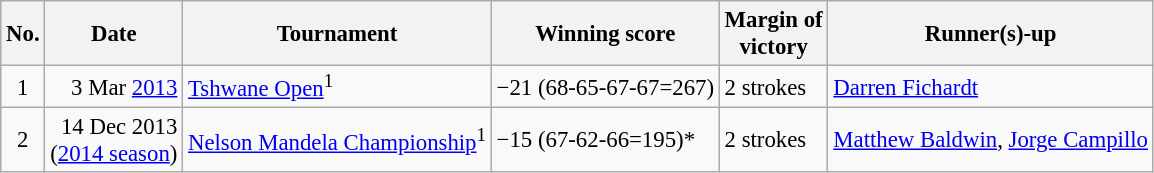<table class="wikitable" style="font-size:95%;">
<tr>
<th>No.</th>
<th>Date</th>
<th>Tournament</th>
<th>Winning score</th>
<th>Margin of<br>victory</th>
<th>Runner(s)-up</th>
</tr>
<tr>
<td align=center>1</td>
<td align=right>3 Mar <a href='#'>2013</a></td>
<td><a href='#'>Tshwane Open</a><sup>1</sup></td>
<td>−21 (68-65-67-67=267)</td>
<td>2 strokes</td>
<td> <a href='#'>Darren Fichardt</a></td>
</tr>
<tr>
<td align=center>2</td>
<td align=right>14 Dec 2013<br>(<a href='#'>2014 season</a>)</td>
<td><a href='#'>Nelson Mandela Championship</a><sup>1</sup></td>
<td>−15 (67-62-66=195)*</td>
<td>2 strokes</td>
<td> <a href='#'>Matthew Baldwin</a>,  <a href='#'>Jorge Campillo</a></td>
</tr>
</table>
